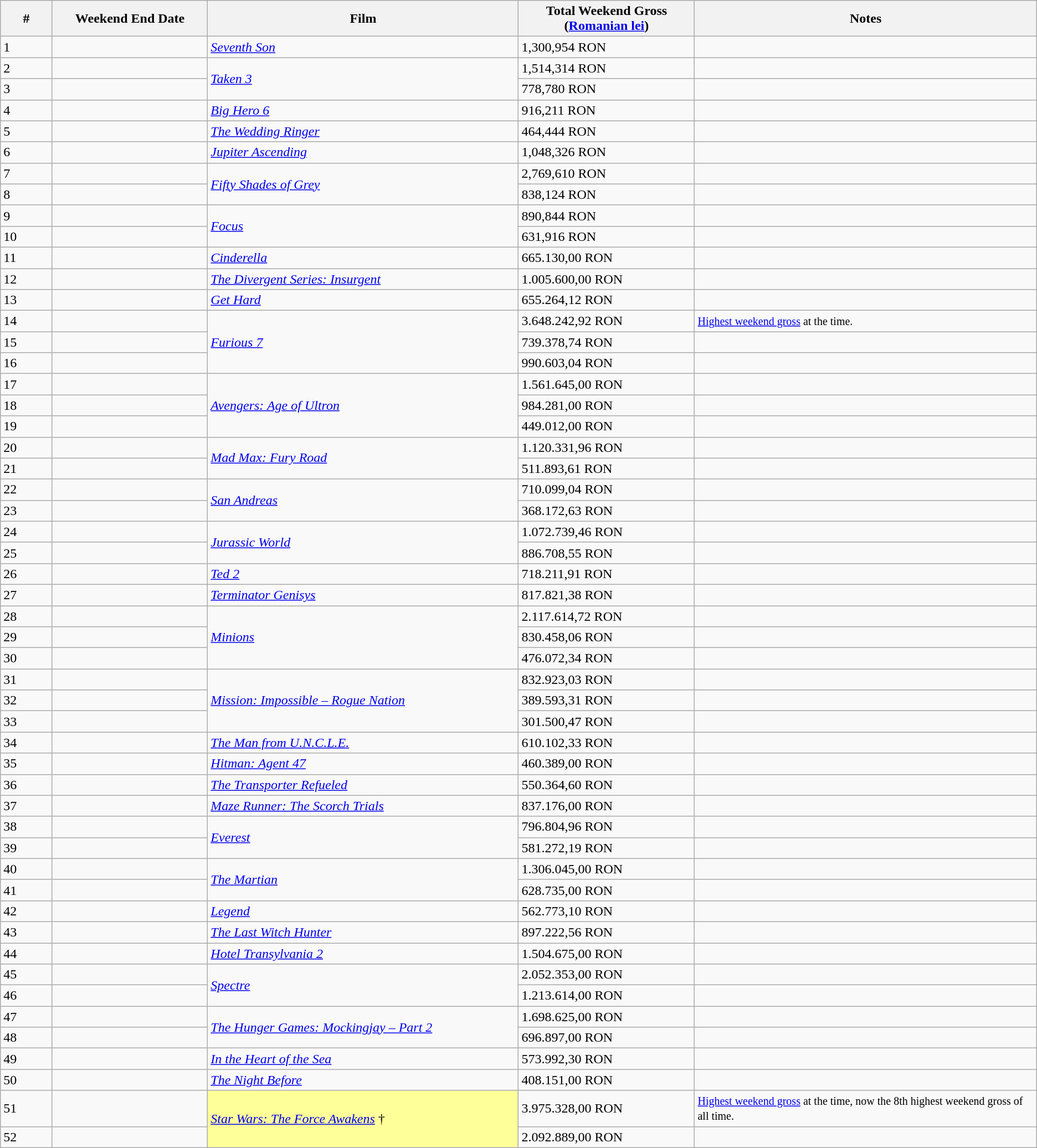<table class="wikitable sortable">
<tr>
<th width="5%">#</th>
<th width="15%">Weekend End Date</th>
<th width="30%">Film</th>
<th width="17%">Total Weekend Gross<br>(<a href='#'>Romanian lei</a>)</th>
<th width="33%">Notes</th>
</tr>
<tr>
<td>1</td>
<td></td>
<td><em><a href='#'>Seventh Son</a></em></td>
<td>1,300,954 RON</td>
<td></td>
</tr>
<tr>
<td>2</td>
<td></td>
<td rowspan="2"><em><a href='#'>Taken 3</a></em></td>
<td>1,514,314 RON</td>
<td></td>
</tr>
<tr>
<td>3</td>
<td></td>
<td>778,780 RON</td>
<td></td>
</tr>
<tr>
<td>4</td>
<td></td>
<td><em><a href='#'>Big Hero 6</a></em></td>
<td>916,211 RON</td>
<td></td>
</tr>
<tr>
<td>5</td>
<td></td>
<td><em><a href='#'>The Wedding Ringer</a></em></td>
<td>464,444 RON</td>
<td></td>
</tr>
<tr>
<td>6</td>
<td></td>
<td><em><a href='#'>Jupiter Ascending</a></em></td>
<td>1,048,326 RON</td>
<td></td>
</tr>
<tr>
<td>7</td>
<td></td>
<td rowspan="2"><em><a href='#'>Fifty Shades of Grey</a></em></td>
<td>2,769,610 RON</td>
<td></td>
</tr>
<tr>
<td>8</td>
<td></td>
<td>838,124 RON</td>
<td></td>
</tr>
<tr>
<td>9</td>
<td></td>
<td rowspan="2"><em><a href='#'>Focus</a></em></td>
<td>890,844 RON</td>
<td></td>
</tr>
<tr>
<td>10</td>
<td></td>
<td>631,916 RON</td>
<td></td>
</tr>
<tr>
<td>11</td>
<td></td>
<td><em><a href='#'>Cinderella</a></em></td>
<td>665.130,00 RON</td>
<td></td>
</tr>
<tr>
<td>12</td>
<td></td>
<td><em><a href='#'>The Divergent Series: Insurgent</a></em></td>
<td>1.005.600,00 RON</td>
<td></td>
</tr>
<tr>
<td>13</td>
<td></td>
<td><em><a href='#'>Get Hard</a></em></td>
<td>655.264,12 RON</td>
<td></td>
</tr>
<tr>
<td>14</td>
<td></td>
<td rowspan="3"><em><a href='#'>Furious 7</a></em></td>
<td>3.648.242,92 RON</td>
<td> <small><a href='#'>Highest weekend gross</a> at the time.</small></td>
</tr>
<tr>
<td>15</td>
<td></td>
<td>739.378,74 RON</td>
<td></td>
</tr>
<tr>
<td>16</td>
<td></td>
<td>990.603,04 RON</td>
<td></td>
</tr>
<tr>
<td>17</td>
<td></td>
<td rowspan="3"><em><a href='#'>Avengers: Age of Ultron</a></em></td>
<td>1.561.645,00 RON</td>
<td></td>
</tr>
<tr>
<td>18</td>
<td></td>
<td>984.281,00 RON</td>
<td></td>
</tr>
<tr>
<td>19</td>
<td></td>
<td>449.012,00 RON</td>
<td></td>
</tr>
<tr>
<td>20</td>
<td></td>
<td rowspan="2"><em><a href='#'>Mad Max: Fury Road</a></em></td>
<td>1.120.331,96 RON</td>
<td></td>
</tr>
<tr>
<td>21</td>
<td></td>
<td>511.893,61 RON</td>
<td></td>
</tr>
<tr>
<td>22</td>
<td></td>
<td rowspan="2"><em><a href='#'>San Andreas</a></em></td>
<td>710.099,04 RON</td>
<td></td>
</tr>
<tr>
<td>23</td>
<td></td>
<td>368.172,63 RON</td>
<td></td>
</tr>
<tr>
<td>24</td>
<td></td>
<td rowspan="2"><em><a href='#'>Jurassic World</a></em></td>
<td>1.072.739,46 RON</td>
<td></td>
</tr>
<tr>
<td>25</td>
<td></td>
<td>886.708,55 RON</td>
<td></td>
</tr>
<tr>
<td>26</td>
<td></td>
<td><em><a href='#'>Ted 2</a></em></td>
<td>718.211,91 RON</td>
<td></td>
</tr>
<tr>
<td>27</td>
<td></td>
<td><em><a href='#'>Terminator Genisys</a></em></td>
<td>817.821,38 RON</td>
<td></td>
</tr>
<tr>
<td>28</td>
<td></td>
<td rowspan="3"><em><a href='#'>Minions</a></em></td>
<td>2.117.614,72 RON</td>
<td></td>
</tr>
<tr>
<td>29</td>
<td></td>
<td>830.458,06 RON</td>
<td></td>
</tr>
<tr>
<td>30</td>
<td></td>
<td>476.072,34 RON</td>
<td></td>
</tr>
<tr>
<td>31</td>
<td></td>
<td rowspan="3"><em><a href='#'>Mission: Impossible – Rogue Nation</a></em></td>
<td>832.923,03 RON</td>
<td></td>
</tr>
<tr>
<td>32</td>
<td></td>
<td>389.593,31 RON</td>
<td></td>
</tr>
<tr>
<td>33</td>
<td></td>
<td>301.500,47 RON</td>
<td></td>
</tr>
<tr>
<td>34</td>
<td></td>
<td><em><a href='#'>The Man from U.N.C.L.E.</a></em></td>
<td>610.102,33 RON</td>
<td></td>
</tr>
<tr>
<td>35</td>
<td></td>
<td><em><a href='#'>Hitman: Agent 47</a></em></td>
<td>460.389,00 RON</td>
<td></td>
</tr>
<tr>
<td>36</td>
<td></td>
<td><em><a href='#'>The Transporter Refueled</a></em></td>
<td>550.364,60 RON</td>
<td></td>
</tr>
<tr>
<td>37</td>
<td></td>
<td><em><a href='#'>Maze Runner: The Scorch Trials</a></em></td>
<td>837.176,00 RON</td>
<td></td>
</tr>
<tr>
<td>38</td>
<td></td>
<td rowspan="2"><em><a href='#'>Everest</a></em></td>
<td>796.804,96 RON</td>
<td></td>
</tr>
<tr>
<td>39</td>
<td></td>
<td>581.272,19 RON</td>
<td></td>
</tr>
<tr>
<td>40</td>
<td></td>
<td rowspan="2"><em><a href='#'>The Martian</a></em></td>
<td>1.306.045,00 RON</td>
<td></td>
</tr>
<tr>
<td>41</td>
<td></td>
<td>628.735,00 RON</td>
<td></td>
</tr>
<tr>
<td>42</td>
<td></td>
<td><em><a href='#'>Legend</a></em></td>
<td>562.773,10 RON</td>
<td></td>
</tr>
<tr>
<td>43</td>
<td></td>
<td><em><a href='#'>The Last Witch Hunter</a></em></td>
<td>897.222,56 RON</td>
<td></td>
</tr>
<tr>
<td>44</td>
<td></td>
<td><em><a href='#'>Hotel Transylvania 2</a></em></td>
<td>1.504.675,00 RON</td>
<td></td>
</tr>
<tr>
<td>45</td>
<td></td>
<td rowspan="2"><em><a href='#'>Spectre</a></em></td>
<td>2.052.353,00 RON</td>
<td></td>
</tr>
<tr>
<td>46</td>
<td></td>
<td>1.213.614,00 RON</td>
<td></td>
</tr>
<tr>
<td>47</td>
<td></td>
<td rowspan="2"><em><a href='#'>The Hunger Games: Mockingjay – Part 2</a></em></td>
<td>1.698.625,00 RON</td>
<td></td>
</tr>
<tr>
<td>48</td>
<td></td>
<td>696.897,00 RON</td>
<td></td>
</tr>
<tr>
<td>49</td>
<td></td>
<td><em><a href='#'>In the Heart of the Sea</a></em></td>
<td>573.992,30 RON</td>
<td></td>
</tr>
<tr>
<td>50</td>
<td></td>
<td><em><a href='#'>The Night Before</a></em></td>
<td>408.151,00 RON</td>
<td></td>
</tr>
<tr>
<td>51</td>
<td></td>
<td rowspan="2" style="background-color:#FFFF99"><em><a href='#'>Star Wars: The Force Awakens</a></em> †</td>
<td>3.975.328,00 RON</td>
<td> <small><a href='#'>Highest weekend gross</a> at the time, now the 8th highest weekend gross of all time.</small></td>
</tr>
<tr>
<td>52</td>
<td></td>
<td>2.092.889,00 RON</td>
<td></td>
</tr>
</table>
